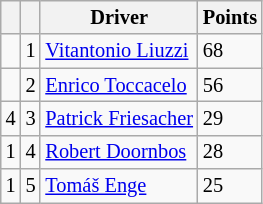<table class="wikitable" style="font-size: 85%;">
<tr>
<th></th>
<th></th>
<th>Driver</th>
<th>Points</th>
</tr>
<tr>
<td align="left"></td>
<td align="center">1</td>
<td> <a href='#'>Vitantonio Liuzzi</a></td>
<td>68</td>
</tr>
<tr>
<td align="left"></td>
<td align="center">2</td>
<td> <a href='#'>Enrico Toccacelo</a></td>
<td>56</td>
</tr>
<tr>
<td align="left"> 4</td>
<td align="center">3</td>
<td> <a href='#'>Patrick Friesacher</a></td>
<td>29</td>
</tr>
<tr>
<td align="left"> 1</td>
<td align="center">4</td>
<td> <a href='#'>Robert Doornbos</a></td>
<td>28</td>
</tr>
<tr>
<td align="left"> 1</td>
<td align="center">5</td>
<td> <a href='#'>Tomáš Enge</a></td>
<td>25</td>
</tr>
</table>
